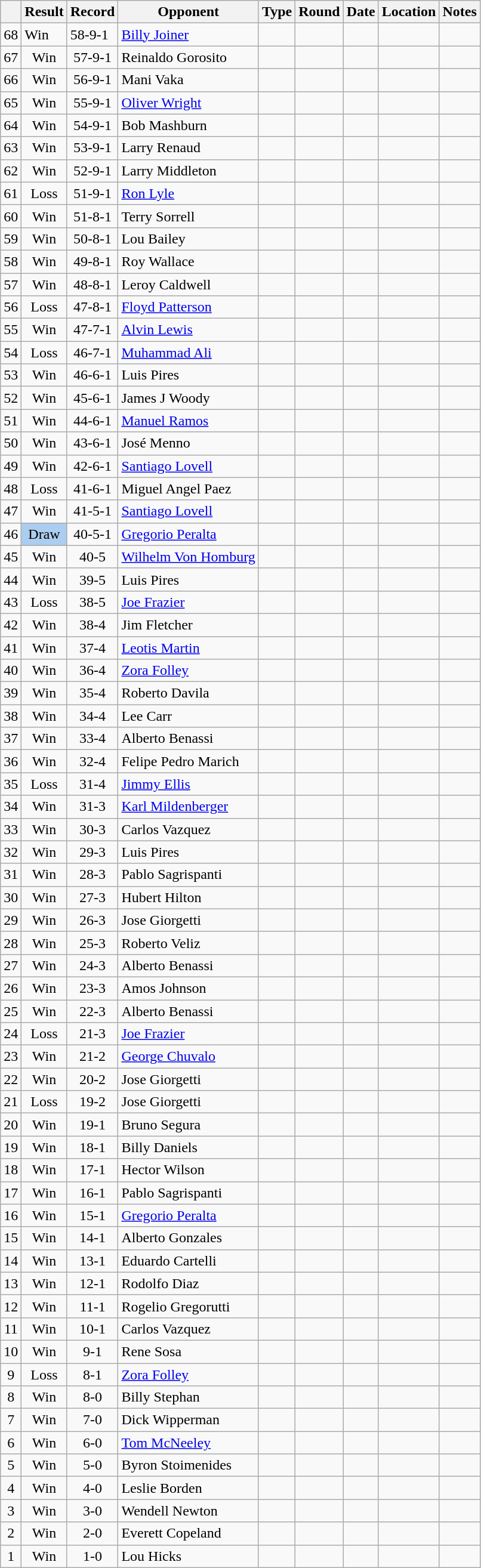<table class="wikitable" "style="text-align:center">
<tr>
<th></th>
<th>Result</th>
<th>Record</th>
<th>Opponent</th>
<th>Type</th>
<th>Round</th>
<th>Date</th>
<th>Location</th>
<th>Notes</th>
</tr>
<tr>
<td>68</td>
<td>Win</td>
<td>58-9-1</td>
<td align=left> <a href='#'>Billy Joiner</a></td>
<td></td>
<td></td>
<td></td>
<td align=left></td>
<td align=left></td>
</tr>
<tr align=center>
<td>67</td>
<td>Win</td>
<td>57-9-1</td>
<td align=left> Reinaldo Gorosito</td>
<td></td>
<td></td>
<td></td>
<td align=left></td>
<td align=left></td>
</tr>
<tr align=center>
<td>66</td>
<td>Win</td>
<td>56-9-1</td>
<td align=left> Mani Vaka</td>
<td></td>
<td></td>
<td></td>
<td align=left></td>
<td align=left></td>
</tr>
<tr align=center>
<td>65</td>
<td>Win</td>
<td>55-9-1</td>
<td align=left> <a href='#'>Oliver Wright</a></td>
<td></td>
<td></td>
<td></td>
<td align=left></td>
<td align=left></td>
</tr>
<tr align=center>
<td>64</td>
<td>Win</td>
<td>54-9-1</td>
<td align=left> Bob Mashburn</td>
<td></td>
<td></td>
<td></td>
<td align=left></td>
<td align=left></td>
</tr>
<tr align=center>
<td>63</td>
<td>Win</td>
<td>53-9-1</td>
<td align=left> Larry Renaud</td>
<td></td>
<td></td>
<td></td>
<td align=left></td>
<td align=left></td>
</tr>
<tr align=center>
<td>62</td>
<td>Win</td>
<td>52-9-1</td>
<td align=left> Larry Middleton</td>
<td></td>
<td></td>
<td></td>
<td align=left></td>
<td align=left></td>
</tr>
<tr align=center>
<td>61</td>
<td>Loss</td>
<td>51-9-1</td>
<td align=left> <a href='#'>Ron Lyle</a></td>
<td></td>
<td></td>
<td></td>
<td align=left></td>
<td align=left></td>
</tr>
<tr align=center>
<td>60</td>
<td>Win</td>
<td>51-8-1</td>
<td align=left> Terry Sorrell</td>
<td></td>
<td></td>
<td></td>
<td align=left></td>
<td align=left></td>
</tr>
<tr align=center>
<td>59</td>
<td>Win</td>
<td>50-8-1</td>
<td align=left> Lou Bailey</td>
<td></td>
<td></td>
<td></td>
<td align=left></td>
<td align=left></td>
</tr>
<tr align=center>
<td>58</td>
<td>Win</td>
<td>49-8-1</td>
<td align=left> Roy Wallace</td>
<td></td>
<td></td>
<td></td>
<td align=left></td>
<td align=left></td>
</tr>
<tr align=center>
<td>57</td>
<td>Win</td>
<td>48-8-1</td>
<td align=left> Leroy Caldwell</td>
<td></td>
<td></td>
<td></td>
<td align=left></td>
<td align=left></td>
</tr>
<tr align=center>
<td>56</td>
<td>Loss</td>
<td>47-8-1</td>
<td align=left> <a href='#'>Floyd Patterson</a></td>
<td></td>
<td></td>
<td></td>
<td align=left></td>
<td align=left></td>
</tr>
<tr align=center>
<td>55</td>
<td>Win</td>
<td>47-7-1</td>
<td align=left> <a href='#'>Alvin Lewis</a></td>
<td></td>
<td></td>
<td></td>
<td align=left></td>
<td align=left></td>
</tr>
<tr align=center>
<td>54</td>
<td>Loss</td>
<td>46-7-1</td>
<td align=left> <a href='#'>Muhammad Ali</a></td>
<td></td>
<td></td>
<td></td>
<td align=left></td>
<td align=left></td>
</tr>
<tr align=center>
<td>53</td>
<td>Win</td>
<td>46-6-1</td>
<td align=left> Luis Pires</td>
<td></td>
<td></td>
<td></td>
<td align=left></td>
<td align=left></td>
</tr>
<tr align=center>
<td>52</td>
<td>Win</td>
<td>45-6-1</td>
<td align=left> James J Woody</td>
<td></td>
<td></td>
<td></td>
<td align=left></td>
<td align=left></td>
</tr>
<tr align=center>
<td>51</td>
<td>Win</td>
<td>44-6-1</td>
<td align=left> <a href='#'>Manuel Ramos</a></td>
<td></td>
<td></td>
<td></td>
<td align=left></td>
<td align=left></td>
</tr>
<tr align=center>
<td>50</td>
<td>Win</td>
<td>43-6-1</td>
<td align=left> José Menno</td>
<td></td>
<td></td>
<td></td>
<td align=left></td>
<td align=left></td>
</tr>
<tr align=center>
<td>49</td>
<td>Win</td>
<td>42-6-1</td>
<td align=left> <a href='#'>Santiago Lovell</a></td>
<td></td>
<td></td>
<td></td>
<td align=left></td>
<td align=left></td>
</tr>
<tr align=center>
<td>48</td>
<td>Loss</td>
<td>41-6-1</td>
<td align=left> Miguel Angel Paez</td>
<td></td>
<td></td>
<td></td>
<td align=left></td>
<td align=left></td>
</tr>
<tr align=center>
<td>47</td>
<td>Win</td>
<td>41-5-1</td>
<td align=left> <a href='#'>Santiago Lovell</a></td>
<td></td>
<td></td>
<td></td>
<td align=left></td>
<td align=left></td>
</tr>
<tr align=center>
<td>46</td>
<td style="background:#abcdef;">Draw</td>
<td>40-5-1</td>
<td align=left> <a href='#'>Gregorio Peralta</a></td>
<td></td>
<td></td>
<td></td>
<td align=left></td>
<td align=left></td>
</tr>
<tr align=center>
<td>45</td>
<td>Win</td>
<td>40-5</td>
<td align=left> <a href='#'>Wilhelm Von Homburg</a></td>
<td></td>
<td></td>
<td></td>
<td align=left></td>
<td align=left></td>
</tr>
<tr align=center>
<td>44</td>
<td>Win</td>
<td>39-5</td>
<td align=left> Luis Pires</td>
<td></td>
<td></td>
<td></td>
<td align=left></td>
<td align=left></td>
</tr>
<tr align=center>
<td>43</td>
<td>Loss</td>
<td>38-5</td>
<td align=left> <a href='#'>Joe Frazier</a></td>
<td></td>
<td></td>
<td></td>
<td align=left></td>
<td align=left></td>
</tr>
<tr align=center>
<td>42</td>
<td>Win</td>
<td>38-4</td>
<td align=left> Jim Fletcher</td>
<td></td>
<td></td>
<td></td>
<td align=left></td>
<td align=left></td>
</tr>
<tr align=center>
<td>41</td>
<td>Win</td>
<td>37-4</td>
<td align=left> <a href='#'>Leotis Martin</a></td>
<td></td>
<td></td>
<td></td>
<td align=left></td>
<td align=left></td>
</tr>
<tr align=center>
<td>40</td>
<td>Win</td>
<td>36-4</td>
<td align=left> <a href='#'>Zora Folley</a></td>
<td></td>
<td></td>
<td></td>
<td align=left></td>
<td align=left></td>
</tr>
<tr align=center>
<td>39</td>
<td>Win</td>
<td>35-4</td>
<td align=left> Roberto Davila</td>
<td></td>
<td></td>
<td></td>
<td align=left></td>
<td align=left></td>
</tr>
<tr align=center>
<td>38</td>
<td>Win</td>
<td>34-4</td>
<td align=left> Lee Carr</td>
<td></td>
<td></td>
<td></td>
<td align=left></td>
<td align=left></td>
</tr>
<tr align=center>
<td>37</td>
<td>Win</td>
<td>33-4</td>
<td align=left> Alberto Benassi</td>
<td></td>
<td></td>
<td></td>
<td align=left></td>
<td align=left></td>
</tr>
<tr align=center>
<td>36</td>
<td>Win</td>
<td>32-4</td>
<td align=left> Felipe Pedro Marich</td>
<td></td>
<td></td>
<td></td>
<td align=left></td>
<td align=left></td>
</tr>
<tr align=center>
<td>35</td>
<td>Loss</td>
<td>31-4</td>
<td align=left> <a href='#'>Jimmy Ellis</a></td>
<td></td>
<td></td>
<td></td>
<td align=left></td>
<td align=left></td>
</tr>
<tr align=center>
<td>34</td>
<td>Win</td>
<td>31-3</td>
<td align=left> <a href='#'>Karl Mildenberger</a></td>
<td></td>
<td></td>
<td></td>
<td align=left></td>
<td align=left></td>
</tr>
<tr align=center>
<td>33</td>
<td>Win</td>
<td>30-3</td>
<td align=left> Carlos Vazquez</td>
<td></td>
<td></td>
<td></td>
<td align=left></td>
<td align=left></td>
</tr>
<tr align=center>
<td>32</td>
<td>Win</td>
<td>29-3</td>
<td align=left> Luis Pires</td>
<td></td>
<td></td>
<td></td>
<td align=left></td>
<td align=left></td>
</tr>
<tr align=center>
<td>31</td>
<td>Win</td>
<td>28-3</td>
<td align=left> Pablo Sagrispanti</td>
<td></td>
<td></td>
<td></td>
<td align=left></td>
<td align=left></td>
</tr>
<tr align=center>
<td>30</td>
<td>Win</td>
<td>27-3</td>
<td align=left> Hubert Hilton</td>
<td></td>
<td></td>
<td></td>
<td align=left></td>
<td align=left></td>
</tr>
<tr align=center>
<td>29</td>
<td>Win</td>
<td>26-3</td>
<td align=left> Jose Giorgetti</td>
<td></td>
<td></td>
<td></td>
<td align=left></td>
<td align=left></td>
</tr>
<tr align=center>
<td>28</td>
<td>Win</td>
<td>25-3</td>
<td align=left> Roberto Veliz</td>
<td></td>
<td></td>
<td></td>
<td align=left></td>
<td align=left></td>
</tr>
<tr align=center>
<td>27</td>
<td>Win</td>
<td>24-3</td>
<td align=left> Alberto Benassi</td>
<td></td>
<td></td>
<td></td>
<td align=left></td>
<td align=left></td>
</tr>
<tr align=center>
<td>26</td>
<td>Win</td>
<td>23-3</td>
<td align=left> Amos Johnson</td>
<td></td>
<td></td>
<td></td>
<td align=left></td>
<td align=left></td>
</tr>
<tr align=center>
<td>25</td>
<td>Win</td>
<td>22-3</td>
<td align=left> Alberto Benassi</td>
<td></td>
<td></td>
<td></td>
<td align=left></td>
<td align=left></td>
</tr>
<tr align=center>
<td>24</td>
<td>Loss</td>
<td>21-3</td>
<td align=left> <a href='#'>Joe Frazier</a></td>
<td></td>
<td></td>
<td></td>
<td align=left></td>
<td align=left></td>
</tr>
<tr align=center>
<td>23</td>
<td>Win</td>
<td>21-2</td>
<td align=left> <a href='#'>George Chuvalo</a></td>
<td></td>
<td></td>
<td></td>
<td align=left></td>
<td align=left></td>
</tr>
<tr align=center>
<td>22</td>
<td>Win</td>
<td>20-2</td>
<td align=left> Jose Giorgetti</td>
<td></td>
<td></td>
<td></td>
<td align=left></td>
<td align=left></td>
</tr>
<tr align=center>
<td>21</td>
<td>Loss</td>
<td>19-2</td>
<td align=left> Jose Giorgetti</td>
<td></td>
<td></td>
<td></td>
<td align=left></td>
<td align=left></td>
</tr>
<tr align=center>
<td>20</td>
<td>Win</td>
<td>19-1</td>
<td align=left> Bruno Segura</td>
<td></td>
<td></td>
<td></td>
<td align=left></td>
<td align=left></td>
</tr>
<tr align=center>
<td>19</td>
<td>Win</td>
<td>18-1</td>
<td align=left> Billy Daniels</td>
<td></td>
<td></td>
<td></td>
<td align=left></td>
<td align=left></td>
</tr>
<tr align=center>
<td>18</td>
<td>Win</td>
<td>17-1</td>
<td align=left> Hector Wilson</td>
<td></td>
<td></td>
<td></td>
<td align=left></td>
<td align=left></td>
</tr>
<tr align=center>
<td>17</td>
<td>Win</td>
<td>16-1</td>
<td align=left> Pablo Sagrispanti</td>
<td></td>
<td></td>
<td></td>
<td align=left></td>
<td align=left></td>
</tr>
<tr align=center>
<td>16</td>
<td>Win</td>
<td>15-1</td>
<td align=left> <a href='#'>Gregorio Peralta</a></td>
<td></td>
<td></td>
<td></td>
<td align=left></td>
<td align=left></td>
</tr>
<tr align=center>
<td>15</td>
<td>Win</td>
<td>14-1</td>
<td align=left> Alberto Gonzales</td>
<td></td>
<td></td>
<td></td>
<td align=left></td>
<td align=left></td>
</tr>
<tr align=center>
<td>14</td>
<td>Win</td>
<td>13-1</td>
<td align=left> Eduardo Cartelli</td>
<td></td>
<td></td>
<td></td>
<td align=left></td>
<td align=left></td>
</tr>
<tr align=center>
<td>13</td>
<td>Win</td>
<td>12-1</td>
<td align=left> Rodolfo Diaz</td>
<td></td>
<td></td>
<td></td>
<td align=left></td>
<td align=left></td>
</tr>
<tr align=center>
<td>12</td>
<td>Win</td>
<td>11-1</td>
<td align=left> Rogelio Gregorutti</td>
<td></td>
<td></td>
<td></td>
<td align=left></td>
<td align=left></td>
</tr>
<tr align=center>
<td>11</td>
<td>Win</td>
<td>10-1</td>
<td align=left> Carlos Vazquez</td>
<td></td>
<td></td>
<td></td>
<td align=left></td>
<td align=left></td>
</tr>
<tr align=center>
<td>10</td>
<td>Win</td>
<td>9-1</td>
<td align=left> Rene Sosa</td>
<td></td>
<td></td>
<td></td>
<td align=left></td>
<td align=left></td>
</tr>
<tr align=center>
<td>9</td>
<td>Loss</td>
<td>8-1</td>
<td align=left> <a href='#'>Zora Folley</a></td>
<td></td>
<td></td>
<td></td>
<td align=left></td>
<td align=left></td>
</tr>
<tr align=center>
<td>8</td>
<td>Win</td>
<td>8-0</td>
<td align=left> Billy Stephan</td>
<td></td>
<td></td>
<td></td>
<td align=left></td>
<td align=left></td>
</tr>
<tr align=center>
<td>7</td>
<td>Win</td>
<td>7-0</td>
<td align=left> Dick Wipperman</td>
<td></td>
<td></td>
<td></td>
<td align=left></td>
<td align=left></td>
</tr>
<tr align=center>
<td>6</td>
<td>Win</td>
<td>6-0</td>
<td align=left> <a href='#'>Tom McNeeley</a></td>
<td></td>
<td></td>
<td></td>
<td align=left></td>
<td align=left></td>
</tr>
<tr align=center>
<td>5</td>
<td>Win</td>
<td>5-0</td>
<td align=left> Byron Stoimenides</td>
<td></td>
<td></td>
<td></td>
<td align=left></td>
<td align=left></td>
</tr>
<tr align=center>
<td>4</td>
<td>Win</td>
<td>4-0</td>
<td align=left> Leslie Borden</td>
<td></td>
<td></td>
<td></td>
<td align=left></td>
<td align=left></td>
</tr>
<tr align=center>
<td>3</td>
<td>Win</td>
<td>3-0</td>
<td align=left> Wendell Newton</td>
<td></td>
<td></td>
<td></td>
<td align=left></td>
<td align=left></td>
</tr>
<tr align=center>
<td>2</td>
<td>Win</td>
<td>2-0</td>
<td align=left> Everett Copeland</td>
<td></td>
<td></td>
<td></td>
<td align=left></td>
<td align=left></td>
</tr>
<tr align=center>
<td>1</td>
<td>Win</td>
<td>1-0</td>
<td align=left> Lou Hicks</td>
<td></td>
<td></td>
<td></td>
<td align=left></td>
<td align=left></td>
</tr>
</table>
